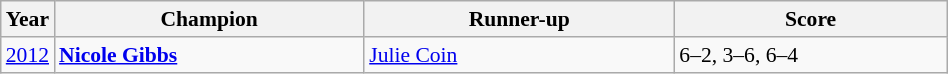<table class="wikitable" style="font-size:90%">
<tr>
<th>Year</th>
<th width="200">Champion</th>
<th width="200">Runner-up</th>
<th width="175">Score</th>
</tr>
<tr>
<td><a href='#'>2012</a></td>
<td> <strong><a href='#'>Nicole Gibbs</a></strong></td>
<td> <a href='#'>Julie Coin</a></td>
<td>6–2, 3–6, 6–4</td>
</tr>
</table>
